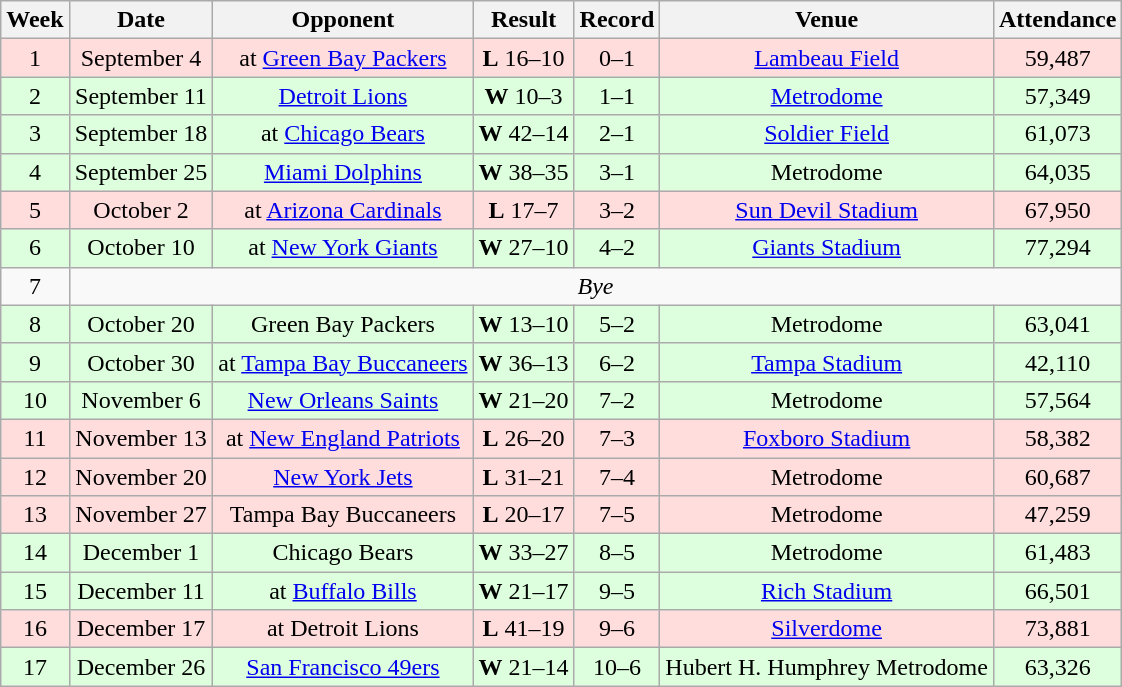<table class="wikitable" style="text-align:center">
<tr>
<th>Week</th>
<th>Date</th>
<th>Opponent</th>
<th>Result</th>
<th>Record</th>
<th>Venue</th>
<th>Attendance</th>
</tr>
<tr style="background: #ffdddd">
<td>1</td>
<td>September 4</td>
<td>at <a href='#'>Green Bay Packers</a></td>
<td><strong>L</strong> 16–10</td>
<td>0–1</td>
<td><a href='#'>Lambeau Field</a></td>
<td>59,487</td>
</tr>
<tr style="background: #ddffdd">
<td>2</td>
<td>September 11</td>
<td><a href='#'>Detroit Lions</a></td>
<td><strong>W</strong> 10–3</td>
<td>1–1</td>
<td><a href='#'>Metrodome</a></td>
<td>57,349</td>
</tr>
<tr style="background: #ddffdd">
<td>3</td>
<td>September 18</td>
<td>at <a href='#'>Chicago Bears</a></td>
<td><strong>W</strong> 42–14</td>
<td>2–1</td>
<td><a href='#'>Soldier Field</a></td>
<td>61,073</td>
</tr>
<tr style="background: #ddffdd">
<td>4</td>
<td>September 25</td>
<td><a href='#'>Miami Dolphins</a></td>
<td><strong>W</strong> 38–35</td>
<td>3–1</td>
<td>Metrodome</td>
<td>64,035</td>
</tr>
<tr style="background: #ffdddd">
<td>5</td>
<td>October 2</td>
<td>at <a href='#'>Arizona Cardinals</a></td>
<td><strong>L</strong> 17–7</td>
<td>3–2</td>
<td><a href='#'>Sun Devil Stadium</a></td>
<td>67,950</td>
</tr>
<tr style="background: #ddffdd">
<td>6</td>
<td>October 10</td>
<td>at <a href='#'>New York Giants</a></td>
<td><strong>W</strong> 27–10</td>
<td>4–2</td>
<td><a href='#'>Giants Stadium</a></td>
<td>77,294</td>
</tr>
<tr>
<td>7</td>
<td colspan="6"><em>Bye</em></td>
</tr>
<tr style="background: #ddffdd">
<td>8</td>
<td>October 20</td>
<td>Green Bay Packers</td>
<td><strong>W</strong> 13–10 </td>
<td>5–2</td>
<td>Metrodome</td>
<td>63,041</td>
</tr>
<tr style="background: #ddffdd">
<td>9</td>
<td>October 30</td>
<td>at <a href='#'>Tampa Bay Buccaneers</a></td>
<td><strong>W</strong> 36–13</td>
<td>6–2</td>
<td><a href='#'>Tampa Stadium</a></td>
<td>42,110</td>
</tr>
<tr style="background: #ddffdd">
<td>10</td>
<td>November 6</td>
<td><a href='#'>New Orleans Saints</a></td>
<td><strong>W</strong> 21–20</td>
<td>7–2</td>
<td>Metrodome</td>
<td>57,564</td>
</tr>
<tr style="background: #ffdddd">
<td>11</td>
<td>November 13</td>
<td>at <a href='#'>New England Patriots</a></td>
<td><strong>L</strong> 26–20 </td>
<td>7–3</td>
<td><a href='#'>Foxboro Stadium</a></td>
<td>58,382</td>
</tr>
<tr style="background: #ffdddd">
<td>12</td>
<td>November 20</td>
<td><a href='#'>New York Jets</a></td>
<td><strong>L</strong> 31–21</td>
<td>7–4</td>
<td>Metrodome</td>
<td>60,687</td>
</tr>
<tr style="background: #ffdddd">
<td>13</td>
<td>November 27</td>
<td>Tampa Bay Buccaneers</td>
<td><strong>L</strong> 20–17 </td>
<td>7–5</td>
<td>Metrodome</td>
<td>47,259</td>
</tr>
<tr style="background: #ddffdd">
<td>14</td>
<td>December 1</td>
<td>Chicago Bears</td>
<td><strong>W</strong> 33–27 </td>
<td>8–5</td>
<td>Metrodome</td>
<td>61,483</td>
</tr>
<tr style="background: #ddffdd">
<td>15</td>
<td>December 11</td>
<td>at <a href='#'>Buffalo Bills</a></td>
<td><strong>W</strong> 21–17</td>
<td>9–5</td>
<td><a href='#'>Rich Stadium</a></td>
<td>66,501</td>
</tr>
<tr style="background: #ffdddd">
<td>16</td>
<td>December 17</td>
<td>at Detroit Lions</td>
<td><strong>L</strong> 41–19</td>
<td>9–6</td>
<td><a href='#'>Silverdome</a></td>
<td>73,881</td>
</tr>
<tr style="background: #ddffdd">
<td>17</td>
<td>December 26</td>
<td><a href='#'>San Francisco 49ers</a></td>
<td><strong>W</strong> 21–14</td>
<td>10–6</td>
<td>Hubert H. Humphrey Metrodome</td>
<td>63,326</td>
</tr>
</table>
